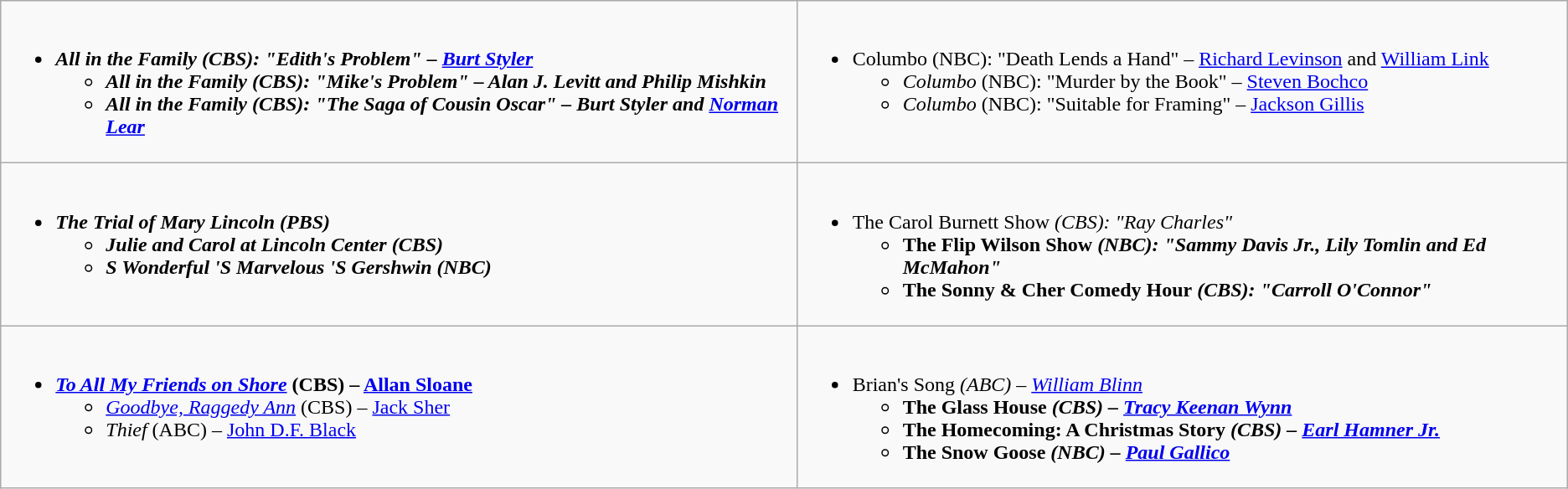<table class="wikitable">
<tr>
<td style="vertical-align:top;"><br><ul><li><strong><em>All in the Family<em> (CBS): "Edith's Problem" – <a href='#'>Burt Styler</a><strong><ul><li></em>All in the Family<em> (CBS): "Mike's Problem" – Alan J. Levitt and Philip Mishkin</li><li></em>All in the Family<em> (CBS): "The Saga of Cousin Oscar" – Burt Styler and <a href='#'>Norman Lear</a></li></ul></li></ul></td>
<td style="vertical-align:top;"><br><ul><li></em></strong>Columbo</em> (NBC): "Death Lends a Hand" – <a href='#'>Richard Levinson</a> and <a href='#'>William Link</a></strong><ul><li><em>Columbo</em> (NBC): "Murder by the Book" – <a href='#'>Steven Bochco</a></li><li><em>Columbo</em>  (NBC): "Suitable for Framing" – <a href='#'>Jackson Gillis</a></li></ul></li></ul></td>
</tr>
<tr>
<td style="vertical-align:top;"><br><ul><li><strong><em>The Trial of Mary Lincoln<em> (PBS)<strong><ul><li></em>Julie and Carol at Lincoln Center<em> (CBS)</li><li></strong>S Wonderful 'S Marvelous 'S Gershwin</em> (NBC)</li></ul></li></ul></td>
<td style="vertical-align:top;"><br><ul><li></em></strong>The Carol Burnett Show<em> (CBS): "Ray Charles"<strong><ul><li></em>The Flip Wilson Show<em> (NBC): "Sammy Davis Jr., Lily Tomlin and Ed McMahon"</li><li></em>The Sonny & Cher Comedy Hour<em> (CBS): "Carroll O'Connor"</li></ul></li></ul></td>
</tr>
<tr>
<td style="vertical-align:top;"><br><ul><li><strong><em><a href='#'>To All My Friends on Shore</a></em> (CBS) – <a href='#'>Allan Sloane</a></strong><ul><li><em><a href='#'>Goodbye, Raggedy Ann</a></em> (CBS) – <a href='#'>Jack Sher</a></li><li><em>Thief</em> (ABC) – <a href='#'>John D.F. Black</a></li></ul></li></ul></td>
<td style="vertical-align:top;"><br><ul><li></em></strong>Brian's Song<em> (ABC) – <a href='#'>William Blinn</a><strong><ul><li></em>The Glass House<em> (CBS) – <a href='#'>Tracy Keenan Wynn</a></li><li></em>The Homecoming: A Christmas Story<em> (CBS) – <a href='#'>Earl Hamner Jr.</a></li><li></em>The Snow Goose<em> (NBC) – <a href='#'>Paul Gallico</a></li></ul></li></ul></td>
</tr>
</table>
